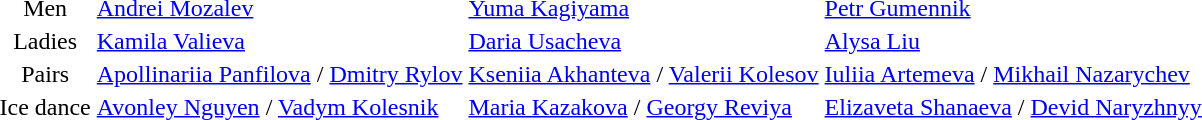<table>
<tr>
<td align=center>Men</td>
<td> <a href='#'>Andrei Mozalev</a></td>
<td> <a href='#'>Yuma Kagiyama</a></td>
<td> <a href='#'>Petr Gumennik</a></td>
</tr>
<tr>
<td align=center>Ladies</td>
<td> <a href='#'>Kamila Valieva</a></td>
<td> <a href='#'>Daria Usacheva</a></td>
<td> <a href='#'>Alysa Liu</a></td>
</tr>
<tr>
<td align=center>Pairs</td>
<td> <a href='#'>Apollinariia Panfilova</a> / <a href='#'>Dmitry Rylov</a></td>
<td> <a href='#'>Kseniia Akhanteva</a> / <a href='#'>Valerii Kolesov</a></td>
<td> <a href='#'>Iuliia Artemeva</a> / <a href='#'>Mikhail Nazarychev</a></td>
</tr>
<tr>
<td align=center>Ice dance</td>
<td> <a href='#'>Avonley Nguyen</a> / <a href='#'>Vadym Kolesnik</a></td>
<td> <a href='#'>Maria Kazakova</a> / <a href='#'>Georgy Reviya</a></td>
<td> <a href='#'>Elizaveta Shanaeva</a> / <a href='#'>Devid Naryzhnyy</a></td>
</tr>
</table>
